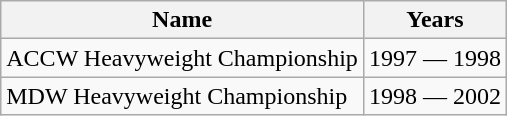<table class="wikitable" border="1">
<tr>
<th>Name</th>
<th>Years</th>
</tr>
<tr>
<td>ACCW Heavyweight Championship</td>
<td>1997 — 1998</td>
</tr>
<tr>
<td>MDW Heavyweight Championship</td>
<td>1998 — 2002</td>
</tr>
</table>
